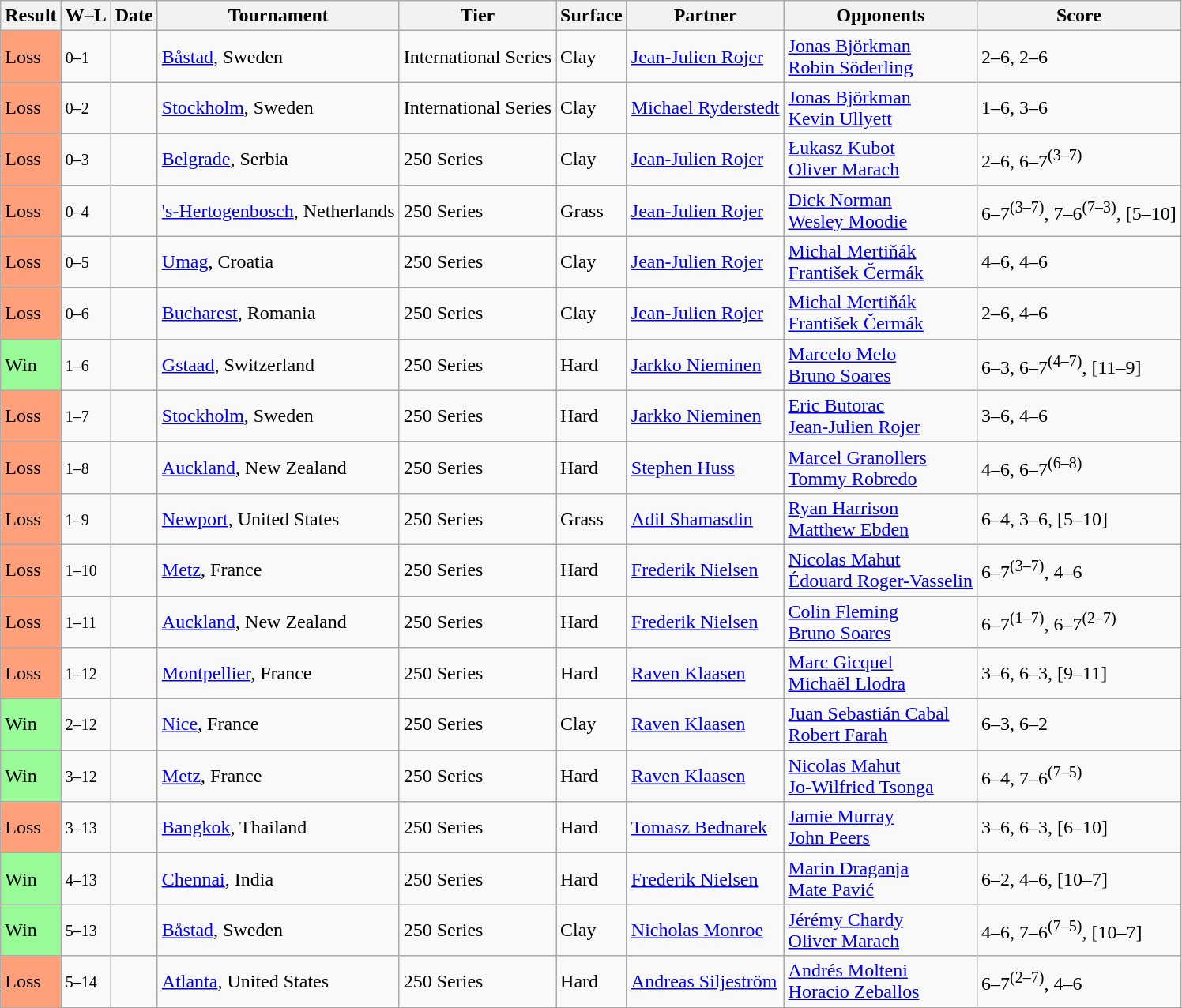<table class="sortable wikitable">
<tr>
<th>Result</th>
<th class="unsortable">W–L</th>
<th>Date</th>
<th>Tournament</th>
<th>Tier</th>
<th>Surface</th>
<th>Partner</th>
<th>Opponents</th>
<th class="unsortable">Score</th>
</tr>
<tr>
<td style="background:#ffa07a;">Loss</td>
<td><small>0–1</small></td>
<td><a href='#'></a></td>
<td><a href='#'>Båstad</a>, Sweden</td>
<td>International Series</td>
<td>Clay</td>
<td> <a href='#'>Jean-Julien Rojer</a></td>
<td> <a href='#'>Jonas Björkman</a> <br>  <a href='#'>Robin Söderling</a></td>
<td>2–6, 2–6</td>
</tr>
<tr>
<td style="background:#ffa07a;">Loss</td>
<td><small>0–2</small></td>
<td><a href='#'></a></td>
<td><a href='#'>Stockholm</a>, Sweden</td>
<td>International Series</td>
<td>Clay</td>
<td> <a href='#'>Michael Ryderstedt</a></td>
<td> <a href='#'>Jonas Björkman</a> <br>  <a href='#'>Kevin Ullyett</a></td>
<td>1–6, 3–6</td>
</tr>
<tr>
<td style="background:#ffa07a;">Loss</td>
<td><small>0–3</small></td>
<td><a href='#'></a></td>
<td><a href='#'>Belgrade</a>, Serbia</td>
<td>250 Series</td>
<td>Clay</td>
<td> <a href='#'>Jean-Julien Rojer</a></td>
<td> <a href='#'>Łukasz Kubot</a> <br>  <a href='#'>Oliver Marach</a></td>
<td>2–6, 6–7<sup>(3–7)</sup></td>
</tr>
<tr>
<td style="background:#ffa07a;">Loss</td>
<td><small>0–4</small></td>
<td><a href='#'></a></td>
<td><a href='#'>'s-Hertogenbosch</a>, Netherlands</td>
<td>250 Series</td>
<td>Grass</td>
<td> <a href='#'>Jean-Julien Rojer</a></td>
<td> <a href='#'>Dick Norman</a> <br>  <a href='#'>Wesley Moodie</a></td>
<td>6–7<sup>(3–7)</sup>, 7–6<sup>(7–3)</sup>, [5–10]</td>
</tr>
<tr>
<td style="background:#ffa07a;">Loss</td>
<td><small>0–5</small></td>
<td><a href='#'></a></td>
<td><a href='#'>Umag</a>, Croatia</td>
<td>250 Series</td>
<td>Clay</td>
<td> <a href='#'>Jean-Julien Rojer</a></td>
<td> <a href='#'>Michal Mertiňák</a> <br>  <a href='#'>František Čermák</a></td>
<td>4–6, 4–6</td>
</tr>
<tr>
<td style="background:#ffa07a;">Loss</td>
<td><small>0–6</small></td>
<td><a href='#'></a></td>
<td><a href='#'>Bucharest</a>, Romania</td>
<td>250 Series</td>
<td>Clay</td>
<td> <a href='#'>Jean-Julien Rojer</a></td>
<td> <a href='#'>Michal Mertiňák</a> <br>  <a href='#'>František Čermák</a></td>
<td>2–6, 4–6</td>
</tr>
<tr>
<td style="background:#98fb98;">Win</td>
<td><small>1–6</small></td>
<td><a href='#'></a></td>
<td><a href='#'>Gstaad</a>, Switzerland</td>
<td>250 Series</td>
<td>Hard</td>
<td> <a href='#'>Jarkko Nieminen</a></td>
<td> <a href='#'>Marcelo Melo</a> <br>  <a href='#'>Bruno Soares</a></td>
<td>6–3, 6–7<sup>(4–7)</sup>, [11–9]</td>
</tr>
<tr>
<td style="background:#ffa07a;">Loss</td>
<td><small>1–7</small></td>
<td><a href='#'></a></td>
<td><a href='#'>Stockholm</a>, Sweden</td>
<td>250 Series</td>
<td>Hard</td>
<td> <a href='#'>Jarkko Nieminen</a></td>
<td> <a href='#'>Eric Butorac</a> <br>  <a href='#'>Jean-Julien Rojer</a></td>
<td>3–6, 4–6</td>
</tr>
<tr>
<td style="background:#ffa07a;">Loss</td>
<td><small>1–8</small></td>
<td><a href='#'></a></td>
<td><a href='#'>Auckland</a>, New Zealand</td>
<td>250 Series</td>
<td>Hard</td>
<td> <a href='#'>Stephen Huss</a></td>
<td> <a href='#'>Marcel Granollers</a> <br>  <a href='#'>Tommy Robredo</a></td>
<td>4–6, 6–7<sup>(6–8)</sup></td>
</tr>
<tr>
<td style="background:#ffa07a;">Loss</td>
<td><small>1–9</small></td>
<td><a href='#'></a></td>
<td><a href='#'>Newport</a>, United States</td>
<td>250 Series</td>
<td>Grass</td>
<td> <a href='#'>Adil Shamasdin</a></td>
<td> <a href='#'>Ryan Harrison</a> <br>  <a href='#'>Matthew Ebden</a></td>
<td>6–4, 3–6, [5–10]</td>
</tr>
<tr>
<td style="background:#ffa07a;">Loss</td>
<td><small>1–10</small></td>
<td><a href='#'></a></td>
<td><a href='#'>Metz</a>, France</td>
<td>250 Series</td>
<td>Hard</td>
<td> <a href='#'>Frederik Nielsen</a></td>
<td> <a href='#'>Nicolas Mahut</a> <br>  <a href='#'>Édouard Roger-Vasselin</a></td>
<td>6–7<sup>(3–7)</sup>, 4–6</td>
</tr>
<tr>
<td style="background:#ffa07a;">Loss</td>
<td><small>1–11</small></td>
<td><a href='#'></a></td>
<td><a href='#'>Auckland</a>, New Zealand</td>
<td>250 Series</td>
<td>Hard</td>
<td> <a href='#'>Frederik Nielsen</a></td>
<td> <a href='#'>Colin Fleming</a> <br>  <a href='#'>Bruno Soares</a></td>
<td>6–7<sup>(1–7)</sup>, 6–7<sup>(2–7)</sup></td>
</tr>
<tr>
<td style="background:#ffa07a;">Loss</td>
<td><small>1–12</small></td>
<td><a href='#'></a></td>
<td><a href='#'>Montpellier</a>, France</td>
<td>250 Series</td>
<td>Hard</td>
<td> <a href='#'>Raven Klaasen</a></td>
<td> <a href='#'>Marc Gicquel</a> <br>  <a href='#'>Michaël Llodra</a></td>
<td>3–6, 6–3, [9–11]</td>
</tr>
<tr>
<td style="background:#98fb98;">Win</td>
<td><small>2–12</small></td>
<td><a href='#'></a></td>
<td><a href='#'>Nice</a>, France</td>
<td>250 Series</td>
<td>Clay</td>
<td> <a href='#'>Raven Klaasen</a></td>
<td> <a href='#'>Juan Sebastián Cabal</a> <br>  <a href='#'>Robert Farah</a></td>
<td>6–3, 6–2</td>
</tr>
<tr>
<td style="background:#98fb98;">Win</td>
<td><small>3–12</small></td>
<td><a href='#'></a></td>
<td><a href='#'>Metz</a>, France</td>
<td>250 Series</td>
<td>Hard</td>
<td> <a href='#'>Raven Klaasen</a></td>
<td> <a href='#'>Nicolas Mahut</a> <br>  <a href='#'>Jo-Wilfried Tsonga</a></td>
<td>6–4, 7–6<sup>(7–5)</sup></td>
</tr>
<tr>
<td style="background:#ffa07a;">Loss</td>
<td><small>3–13</small></td>
<td><a href='#'></a></td>
<td><a href='#'>Bangkok</a>, Thailand</td>
<td>250 Series</td>
<td>Hard</td>
<td> <a href='#'>Tomasz Bednarek</a></td>
<td> <a href='#'>Jamie Murray</a> <br>  <a href='#'>John Peers</a></td>
<td>3–6, 6–3, [6–10]</td>
</tr>
<tr>
<td style="background:#98fb98;">Win</td>
<td><small>4–13</small></td>
<td><a href='#'></a></td>
<td><a href='#'>Chennai</a>, India</td>
<td>250 Series</td>
<td>Hard</td>
<td> <a href='#'>Frederik Nielsen</a></td>
<td> <a href='#'>Marin Draganja</a> <br>  <a href='#'>Mate Pavić</a></td>
<td>6–2, 4–6, [10–7]</td>
</tr>
<tr>
<td style="background:#98fb98;">Win</td>
<td><small>5–13</small></td>
<td><a href='#'></a></td>
<td><a href='#'>Båstad</a>, Sweden</td>
<td>250 Series</td>
<td>Clay</td>
<td> <a href='#'>Nicholas Monroe</a></td>
<td> <a href='#'>Jérémy Chardy</a> <br>  <a href='#'>Oliver Marach</a></td>
<td>4–6, 7–6<sup>(7–5)</sup>, [10–7]</td>
</tr>
<tr>
<td style="background:#ffa07a;">Loss</td>
<td><small>5–14</small></td>
<td><a href='#'></a></td>
<td><a href='#'>Atlanta</a>, United States</td>
<td>250 Series</td>
<td>Hard</td>
<td> <a href='#'>Andreas Siljeström</a></td>
<td> <a href='#'>Andrés Molteni</a> <br>  <a href='#'>Horacio Zeballos</a></td>
<td>6–7<sup>(2–7)</sup>, 4–6</td>
</tr>
</table>
